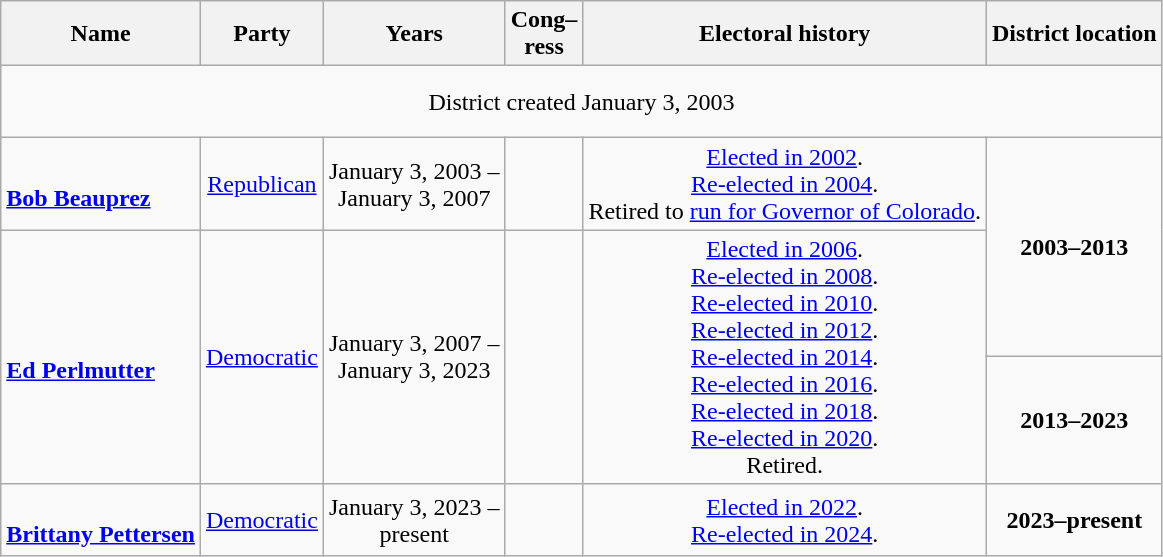<table class=wikitable style="text-align:center">
<tr>
<th>Name</th>
<th>Party</th>
<th>Years</th>
<th>Cong–<br>ress</th>
<th>Electoral history</th>
<th>District location</th>
</tr>
<tr style="height:3em">
<td colspan=6>District created January 3, 2003</td>
</tr>
<tr style="height:3em">
<td align=left><br><strong><a href='#'>Bob Beauprez</a></strong><br></td>
<td><a href='#'>Republican</a></td>
<td nowrap>January 3, 2003 –<br>January 3, 2007</td>
<td></td>
<td><a href='#'>Elected in 2002</a>.<br><a href='#'>Re-elected in 2004</a>.<br>Retired to <a href='#'>run for Governor of Colorado</a>.</td>
<td rowspan=2><strong>2003–2013</strong><br></td>
</tr>
<tr style="height:3em">
<td rowspan=2 align=left><br><strong><a href='#'>Ed Perlmutter</a></strong><br></td>
<td rowspan=2 ><a href='#'>Democratic</a></td>
<td rowspan=2 nowrap>January 3, 2007 –<br>January 3, 2023</td>
<td rowspan=2></td>
<td rowspan=2><a href='#'>Elected in 2006</a>.<br><a href='#'>Re-elected in 2008</a>.<br><a href='#'>Re-elected in 2010</a>.<br><a href='#'>Re-elected in 2012</a>.<br><a href='#'>Re-elected in 2014</a>.<br><a href='#'>Re-elected in 2016</a>.<br><a href='#'>Re-elected in 2018</a>.<br><a href='#'>Re-elected in 2020</a>.<br>Retired.</td>
</tr>
<tr style="height:3em">
<td><strong>2013–2023</strong><br></td>
</tr>
<tr style="height:3em">
<td align=left><br><strong><a href='#'>Brittany Pettersen</a><br></strong></td>
<td><a href='#'>Democratic</a></td>
<td nowrap>January 3, 2023 –<br>present</td>
<td></td>
<td><a href='#'>Elected in 2022</a>.<br><a href='#'>Re-elected in 2024</a>.</td>
<td><strong>2023–present</strong><br></td>
</tr>
</table>
